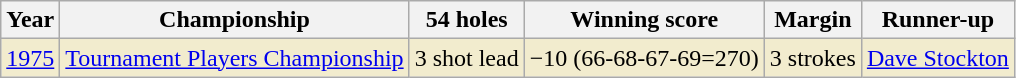<table class="wikitable">
<tr>
<th>Year</th>
<th>Championship</th>
<th>54 holes</th>
<th>Winning score</th>
<th>Margin</th>
<th>Runner-up</th>
</tr>
<tr style="background:#f2ecce;">
<td><a href='#'>1975</a></td>
<td><a href='#'>Tournament Players Championship</a></td>
<td>3 shot lead</td>
<td>−10 (66-68-67-69=270)</td>
<td>3 strokes</td>
<td> <a href='#'>Dave Stockton</a></td>
</tr>
</table>
